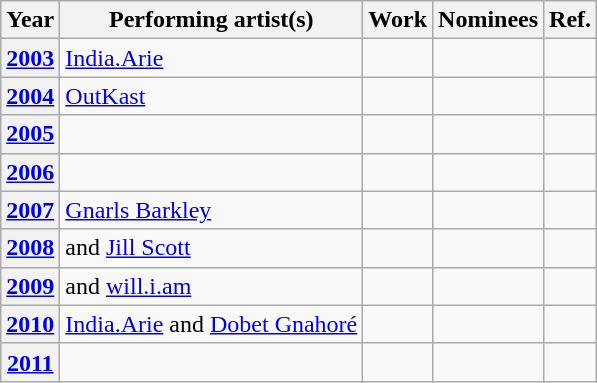<table class="wikitable sortable plainrowheaders">
<tr>
<th scope="col" bgcolor="#efefef">Year</th>
<th scope="col" bgcolor="#efefef">Performing artist(s)</th>
<th scope="col" bgcolor="#efefef">Work</th>
<th scope="col" bgcolor="#efefef" class=unsortable>Nominees</th>
<th scope="col" bgcolor="#efefef" class=unsortable>Ref.</th>
</tr>
<tr>
<th scope="col" align="center"><a href='#'>2003</a></th>
<td><a href='#'>India.Arie</a></td>
<td></td>
<td></td>
<td align="center"></td>
</tr>
<tr>
<th scope="col" align="center"><a href='#'>2004</a></th>
<td><a href='#'>OutKast</a></td>
<td></td>
<td></td>
<td align="center"></td>
</tr>
<tr>
<th scope="col" align="center"><a href='#'>2005</a></th>
<td></td>
<td></td>
<td></td>
<td align="center"></td>
</tr>
<tr>
<th scope="col" align="center"><a href='#'>2006</a></th>
<td></td>
<td></td>
<td></td>
<td align="center"></td>
</tr>
<tr>
<th scope="col" align="center"><a href='#'>2007</a></th>
<td><a href='#'>Gnarls Barkley</a></td>
<td></td>
<td></td>
<td align="center"></td>
</tr>
<tr>
<th scope="col" align="center"><a href='#'>2008</a></th>
<td> and <a href='#'>Jill Scott</a></td>
<td></td>
<td></td>
<td align="center"></td>
</tr>
<tr>
<th scope="col" align="center"><a href='#'>2009</a></th>
<td> and <a href='#'>will.i.am</a></td>
<td></td>
<td></td>
<td align="center"></td>
</tr>
<tr>
<th scope="col" align="center"><a href='#'>2010</a></th>
<td><a href='#'>India.Arie</a> and <a href='#'>Dobet Gnahoré</a></td>
<td></td>
<td></td>
<td align="center"></td>
</tr>
<tr>
<th scope="col" align="center"><a href='#'>2011</a></th>
<td></td>
<td></td>
<td></td>
<td align="center"></td>
</tr>
</table>
